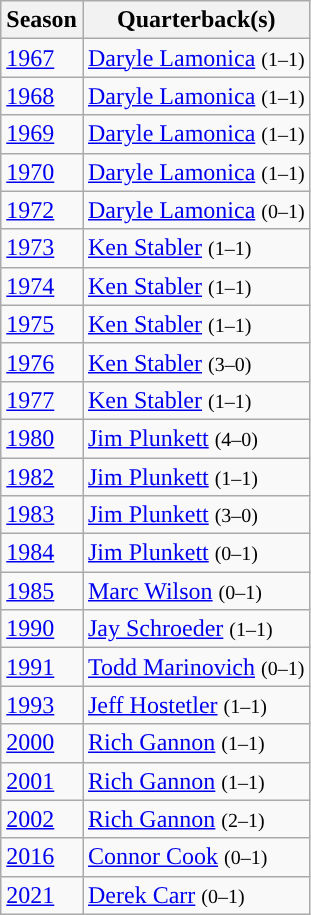<table class="wikitable">
<tr>
<th>Season</th>
<th>Quarterback(s)</th>
</tr>
<tr>
<td><a href='#'>1967</a></td>
<td><a href='#'>Daryle Lamonica</a> <small>(1–1)</small></td>
</tr>
<tr>
<td><a href='#'>1968</a></td>
<td><a href='#'>Daryle Lamonica</a> <small>(1–1)</small></td>
</tr>
<tr>
<td><a href='#'>1969</a></td>
<td><a href='#'>Daryle Lamonica</a> <small>(1–1)</small></td>
</tr>
<tr>
<td><a href='#'>1970</a></td>
<td><a href='#'>Daryle Lamonica</a> <small>(1–1)</small></td>
</tr>
<tr>
<td><a href='#'>1972</a></td>
<td><a href='#'>Daryle Lamonica</a> <small>(0–1)</small></td>
</tr>
<tr>
<td><a href='#'>1973</a></td>
<td><a href='#'>Ken Stabler</a> <small>(1–1)</small></td>
</tr>
<tr>
<td><a href='#'>1974</a></td>
<td><a href='#'>Ken Stabler</a> <small>(1–1)</small></td>
</tr>
<tr>
<td><a href='#'>1975</a></td>
<td><a href='#'>Ken Stabler</a> <small>(1–1)</small></td>
</tr>
<tr>
<td><a href='#'>1976</a></td>
<td><a href='#'>Ken Stabler</a> <small>(3–0)</small></td>
</tr>
<tr>
<td><a href='#'>1977</a></td>
<td><a href='#'>Ken Stabler</a> <small>(1–1)</small></td>
</tr>
<tr>
<td><a href='#'>1980</a></td>
<td><a href='#'>Jim Plunkett</a> <small>(4–0)</small></td>
</tr>
<tr>
<td><a href='#'>1982</a></td>
<td><a href='#'>Jim Plunkett</a> <small>(1–1)</small></td>
</tr>
<tr>
<td><a href='#'>1983</a></td>
<td><a href='#'>Jim Plunkett</a> <small>(3–0)</small></td>
</tr>
<tr>
<td><a href='#'>1984</a></td>
<td><a href='#'>Jim Plunkett</a> <small>(0–1)</small></td>
</tr>
<tr>
<td><a href='#'>1985</a></td>
<td><a href='#'>Marc Wilson</a> <small>(0–1)</small></td>
</tr>
<tr>
<td><a href='#'>1990</a></td>
<td><a href='#'>Jay Schroeder</a> <small>(1–1)</small></td>
</tr>
<tr>
<td><a href='#'>1991</a></td>
<td><a href='#'>Todd Marinovich</a> <small>(0–1)</small></td>
</tr>
<tr>
<td><a href='#'>1993</a></td>
<td><a href='#'>Jeff Hostetler</a> <small>(1–1)</small></td>
</tr>
<tr>
<td><a href='#'>2000</a></td>
<td><a href='#'>Rich Gannon</a> <small>(1–1)</small></td>
</tr>
<tr>
<td><a href='#'>2001</a></td>
<td><a href='#'>Rich Gannon</a> <small>(1–1)</small></td>
</tr>
<tr>
<td><a href='#'>2002</a></td>
<td><a href='#'>Rich Gannon</a> <small>(2–1)</small></td>
</tr>
<tr>
<td><a href='#'>2016</a></td>
<td><a href='#'>Connor Cook</a> <small>(0–1)</small></td>
</tr>
<tr>
<td><a href='#'>2021</a></td>
<td><a href='#'>Derek Carr</a> <small>(0–1)</small></td>
</tr>
</table>
